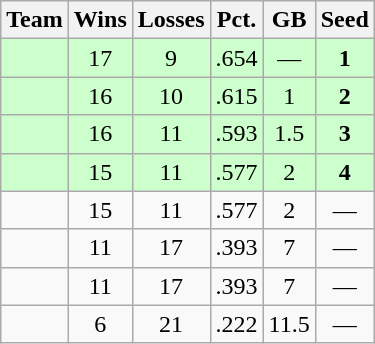<table class=wikitable>
<tr>
<th>Team</th>
<th>Wins</th>
<th>Losses</th>
<th>Pct.</th>
<th>GB</th>
<th>Seed</th>
</tr>
<tr bgcolor=ccffcc align=center>
<td></td>
<td>17</td>
<td>9</td>
<td>.654</td>
<td>—</td>
<td><strong>1</strong></td>
</tr>
<tr bgcolor=ccffcc align=center>
<td></td>
<td>16</td>
<td>10</td>
<td>.615</td>
<td>1</td>
<td><strong>2</strong></td>
</tr>
<tr bgcolor=ccffcc align=center>
<td></td>
<td>16</td>
<td>11</td>
<td>.593</td>
<td>1.5</td>
<td><strong>3</strong></td>
</tr>
<tr bgcolor=ccffcc align=center>
<td></td>
<td>15</td>
<td>11</td>
<td>.577</td>
<td>2</td>
<td><strong>4</strong></td>
</tr>
<tr align=center>
<td></td>
<td>15</td>
<td>11</td>
<td>.577</td>
<td>2</td>
<td>—</td>
</tr>
<tr align=center>
<td></td>
<td>11</td>
<td>17</td>
<td>.393</td>
<td>7</td>
<td>—</td>
</tr>
<tr align=center>
<td></td>
<td>11</td>
<td>17</td>
<td>.393</td>
<td>7</td>
<td>—</td>
</tr>
<tr align=center>
<td></td>
<td>6</td>
<td>21</td>
<td>.222</td>
<td>11.5</td>
<td>—</td>
</tr>
</table>
